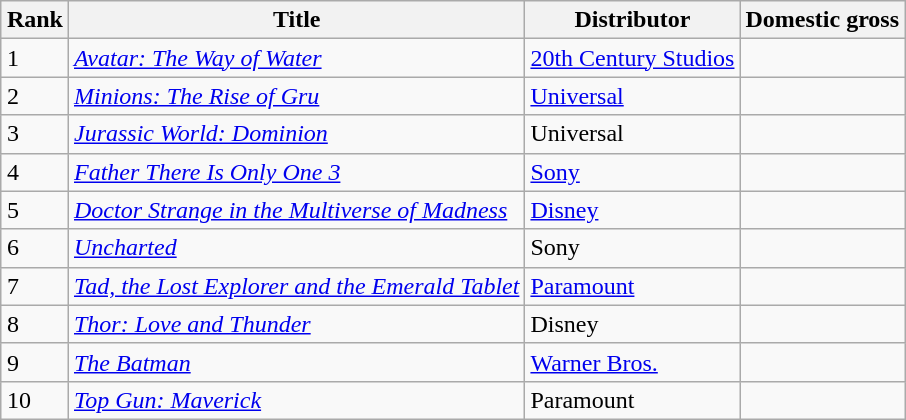<table class="wikitable sortable" style="margin:auto; margin:auto;">
<tr>
<th>Rank</th>
<th>Title</th>
<th>Distributor</th>
<th>Domestic gross</th>
</tr>
<tr>
<td>1</td>
<td><em><a href='#'>Avatar: The Way of Water</a></em></td>
<td><a href='#'>20th Century Studios</a></td>
<td></td>
</tr>
<tr>
<td>2</td>
<td><em><a href='#'>Minions: The Rise of Gru</a></em></td>
<td><a href='#'>Universal</a></td>
<td></td>
</tr>
<tr>
<td>3</td>
<td><em><a href='#'>Jurassic World: Dominion</a></em></td>
<td>Universal</td>
<td></td>
</tr>
<tr>
<td>4</td>
<td><em><a href='#'>Father There Is Only One 3</a></em></td>
<td><a href='#'>Sony</a></td>
<td></td>
</tr>
<tr>
<td>5</td>
<td><em><a href='#'>Doctor Strange in the Multiverse of Madness</a></em></td>
<td><a href='#'>Disney</a></td>
<td></td>
</tr>
<tr>
<td>6</td>
<td><em><a href='#'>Uncharted</a></em></td>
<td>Sony</td>
<td></td>
</tr>
<tr>
<td>7</td>
<td><em><a href='#'>Tad, the Lost Explorer and the Emerald Tablet</a></em></td>
<td><a href='#'>Paramount</a></td>
<td></td>
</tr>
<tr>
<td>8</td>
<td><em><a href='#'>Thor: Love and Thunder</a></em></td>
<td>Disney</td>
<td></td>
</tr>
<tr>
<td>9</td>
<td><em><a href='#'>The Batman</a></em></td>
<td><a href='#'>Warner Bros.</a></td>
<td></td>
</tr>
<tr>
<td>10</td>
<td><em><a href='#'>Top Gun: Maverick</a></em></td>
<td>Paramount</td>
<td></td>
</tr>
</table>
